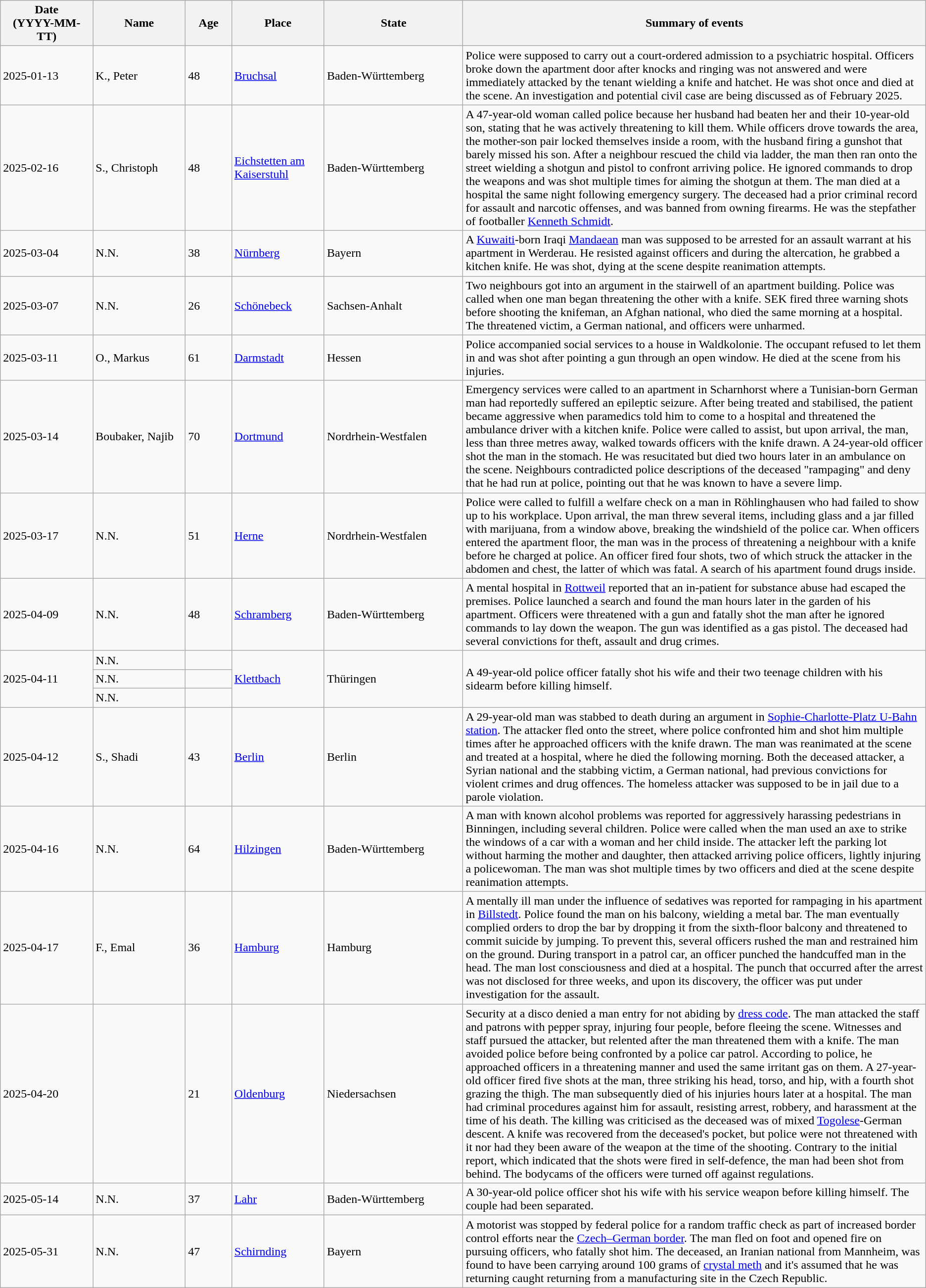<table class="wikitable sortable static-row-numbers static-row-header-text">
<tr>
<th style="width:10%;">Date<br>(YYYY-MM-TT)</th>
<th style="width:10%;">Name</th>
<th style="width:5%;">Age</th>
<th style="width:10%;">Place</th>
<th style="width:15%;">State</th>
<th style="width:50%;">Summary of events</th>
</tr>
<tr>
<td>2025-01-13</td>
<td>K., Peter</td>
<td>48</td>
<td><a href='#'>Bruchsal</a></td>
<td>Baden-Württemberg</td>
<td>Police were supposed to carry out a court-ordered admission to a psychiatric hospital. Officers broke down the apartment door after knocks and ringing was not answered and were immediately attacked by the tenant wielding a knife and hatchet. He was shot once and died at the scene. An investigation and potential civil case are being discussed as of February 2025.</td>
</tr>
<tr>
<td>2025-02-16</td>
<td>S., Christoph</td>
<td>48</td>
<td><a href='#'>Eichstetten am Kaiserstuhl</a></td>
<td>Baden-Württemberg</td>
<td>A 47-year-old woman called police because her husband had beaten her and their 10-year-old son, stating that he was actively threatening to kill them. While officers drove towards the area, the mother-son pair locked themselves inside a room, with the husband firing a gunshot that barely missed his son. After a neighbour rescued the child via ladder, the man then ran onto the street wielding a shotgun and pistol to confront arriving police. He ignored commands to drop the weapons and was shot multiple times for aiming the shotgun at them. The man died at a hospital the same night following emergency surgery. The deceased had a prior criminal record for assault and narcotic offenses, and was banned from owning firearms. He was the stepfather of footballer <a href='#'>Kenneth Schmidt</a>.</td>
</tr>
<tr>
<td>2025-03-04</td>
<td>N.N.</td>
<td>38</td>
<td><a href='#'>Nürnberg</a></td>
<td>Bayern</td>
<td>A <a href='#'>Kuwaiti</a>-born Iraqi <a href='#'>Mandaean</a> man was supposed to be arrested for an assault warrant at his apartment in Werderau. He resisted against officers and during the altercation, he grabbed a kitchen knife. He was shot, dying at the scene despite reanimation attempts.</td>
</tr>
<tr>
<td>2025-03-07</td>
<td>N.N.</td>
<td>26</td>
<td><a href='#'>Schönebeck</a></td>
<td>Sachsen-Anhalt</td>
<td>Two neighbours got into an argument in the stairwell of an apartment building. Police was called when one man began threatening the other with a knife. SEK fired three warning shots before shooting the knifeman, an Afghan national, who died the same morning at a hospital. The threatened victim, a German national, and officers were unharmed.</td>
</tr>
<tr>
<td>2025-03-11</td>
<td>O., Markus</td>
<td>61</td>
<td><a href='#'>Darmstadt</a></td>
<td>Hessen</td>
<td>Police accompanied social services to a house in Waldkolonie. The occupant refused to let them in and was shot after pointing a gun through an open window. He died at the scene from his injuries.</td>
</tr>
<tr>
<td>2025-03-14</td>
<td>Boubaker, Najib</td>
<td>70</td>
<td><a href='#'>Dortmund</a></td>
<td>Nordrhein-Westfalen</td>
<td>Emergency services were called to an apartment in Scharnhorst where a Tunisian-born German man had reportedly suffered an epileptic seizure. After being treated and stabilised, the patient became aggressive when paramedics told him to come to a hospital and threatened the ambulance driver with a kitchen knife. Police were called to assist, but upon arrival, the man, less than three metres away, walked towards officers with the knife drawn. A 24-year-old officer shot the man in the stomach. He was resucitated but died two hours later in an ambulance on the scene. Neighbours contradicted police descriptions of the deceased "rampaging" and deny that he had run at police, pointing out that he was known to have a severe limp.</td>
</tr>
<tr>
<td>2025-03-17</td>
<td>N.N.</td>
<td>51</td>
<td><a href='#'>Herne</a></td>
<td>Nordrhein-Westfalen</td>
<td>Police were called to fulfill a welfare check on a man in Röhlinghausen who had failed to show up to his workplace. Upon arrival, the man threw several items, including glass and a jar filled with marijuana, from a window above, breaking the windshield of the police car. When officers entered the apartment floor, the man was in the process of threatening a neighbour with a knife before he charged at police. An officer fired four shots, two of which struck the attacker in the abdomen and chest, the latter of which was fatal. A search of his apartment found drugs inside.</td>
</tr>
<tr>
<td>2025-04-09</td>
<td>N.N.</td>
<td>48</td>
<td><a href='#'>Schramberg</a></td>
<td>Baden-Württemberg</td>
<td>A mental hospital in <a href='#'>Rottweil</a> reported that an in-patient for substance abuse had escaped the premises. Police launched a search and found the man hours later in the garden of his apartment. Officers were threatened with a gun and fatally shot the man after he ignored commands to lay down the weapon. The gun was identified as a gas pistol. The deceased had several convictions for theft, assault and drug crimes.</td>
</tr>
<tr>
<td rowspan=3>2025-04-11</td>
<td>N.N.</td>
<td></td>
<td rowspan=3><a href='#'>Klettbach</a></td>
<td rowspan=3>Thüringen</td>
<td rowspan="3">A 49-year-old police officer fatally shot his wife and their two teenage children with his sidearm before killing himself.</td>
</tr>
<tr>
<td>N.N.</td>
<td></td>
</tr>
<tr>
<td>N.N.</td>
<td></td>
</tr>
<tr>
<td>2025-04-12</td>
<td>S., Shadi</td>
<td>43</td>
<td><a href='#'>Berlin</a></td>
<td>Berlin</td>
<td>A 29-year-old man was stabbed to death during an argument in <a href='#'>Sophie-Charlotte-Platz U-Bahn station</a>. The attacker fled onto the street, where police confronted him and shot him multiple times after he approached officers with the knife drawn. The man was reanimated at the scene and treated at a hospital, where he died the following morning. Both the deceased attacker, a Syrian national and the stabbing victim, a German national, had previous convictions for violent crimes and drug offences. The homeless attacker was supposed to be in jail due to a parole violation.</td>
</tr>
<tr>
<td>2025-04-16</td>
<td>N.N.</td>
<td>64</td>
<td><a href='#'>Hilzingen</a></td>
<td>Baden-Württemberg</td>
<td>A man with known alcohol problems was reported for aggressively harassing pedestrians in Binningen, including several children. Police were called when the man used an axe to strike the windows of a car with a woman and her child inside. The attacker left the parking lot without harming the mother and daughter, then attacked arriving police officers, lightly injuring a policewoman. The man was shot multiple times by two officers and died at the scene despite reanimation attempts.</td>
</tr>
<tr>
<td>2025-04-17</td>
<td>F., Emal</td>
<td>36</td>
<td><a href='#'>Hamburg</a></td>
<td>Hamburg</td>
<td>A mentally ill man under the influence of sedatives was reported for rampaging in his apartment in <a href='#'>Billstedt</a>. Police found the man on his balcony, wielding a metal bar. The man eventually complied orders to drop the bar by dropping it from the sixth-floor balcony and threatened to commit suicide by jumping. To prevent this, several officers rushed the man and restrained him on the ground. During transport in a patrol car, an officer punched the handcuffed man in the head. The man lost consciousness and died at a hospital. The punch that occurred after the arrest was not disclosed for three weeks, and upon its discovery, the officer was put under investigation for the assault.</td>
</tr>
<tr>
<td>2025-04-20</td>
<td></td>
<td>21</td>
<td><a href='#'>Oldenburg</a></td>
<td>Niedersachsen</td>
<td>Security at a disco denied a man entry for not abiding by <a href='#'>dress code</a>. The man attacked the staff and patrons with pepper spray, injuring four people, before fleeing the scene. Witnesses and staff pursued the attacker, but relented after the man threatened them with a knife. The man avoided police before being confronted by a police car patrol. According to police, he approached officers in a threatening manner and used the same irritant gas on them. A 27-year-old officer fired five shots at the man, three striking his head, torso, and hip, with a fourth shot grazing the thigh. The man subsequently died of his injuries hours later at a hospital. The man had criminal procedures against him for assault, resisting arrest, robbery, and harassment at the time of his death. The killing was criticised as the deceased was of mixed <a href='#'>Togolese</a>-German descent. A knife was recovered from the deceased's pocket, but police were not threatened with it nor had they been aware of the weapon at the time of the shooting. Contrary to the initial report, which indicated that the shots were fired in self-defence, the man had been shot from behind. The bodycams of the officers were turned off against regulations.</td>
</tr>
<tr>
<td>2025-05-14</td>
<td>N.N.</td>
<td>37</td>
<td><a href='#'>Lahr</a></td>
<td>Baden-Württemberg</td>
<td>A 30-year-old police officer shot his wife with his service weapon before killing himself. The couple had been separated.</td>
</tr>
<tr>
<td>2025-05-31</td>
<td>N.N.</td>
<td>47</td>
<td><a href='#'>Schirnding</a></td>
<td>Bayern</td>
<td>A motorist was stopped by federal police for a random traffic check as part of increased border control efforts near the <a href='#'>Czech–German border</a>. The man fled on foot and opened fire on pursuing officers, who fatally shot him. The deceased, an Iranian national from Mannheim, was found to have been carrying around 100 grams of <a href='#'>crystal meth</a> and it's assumed that he was returning caught returning from a manufacturing site in the Czech Republic.</td>
</tr>
</table>
